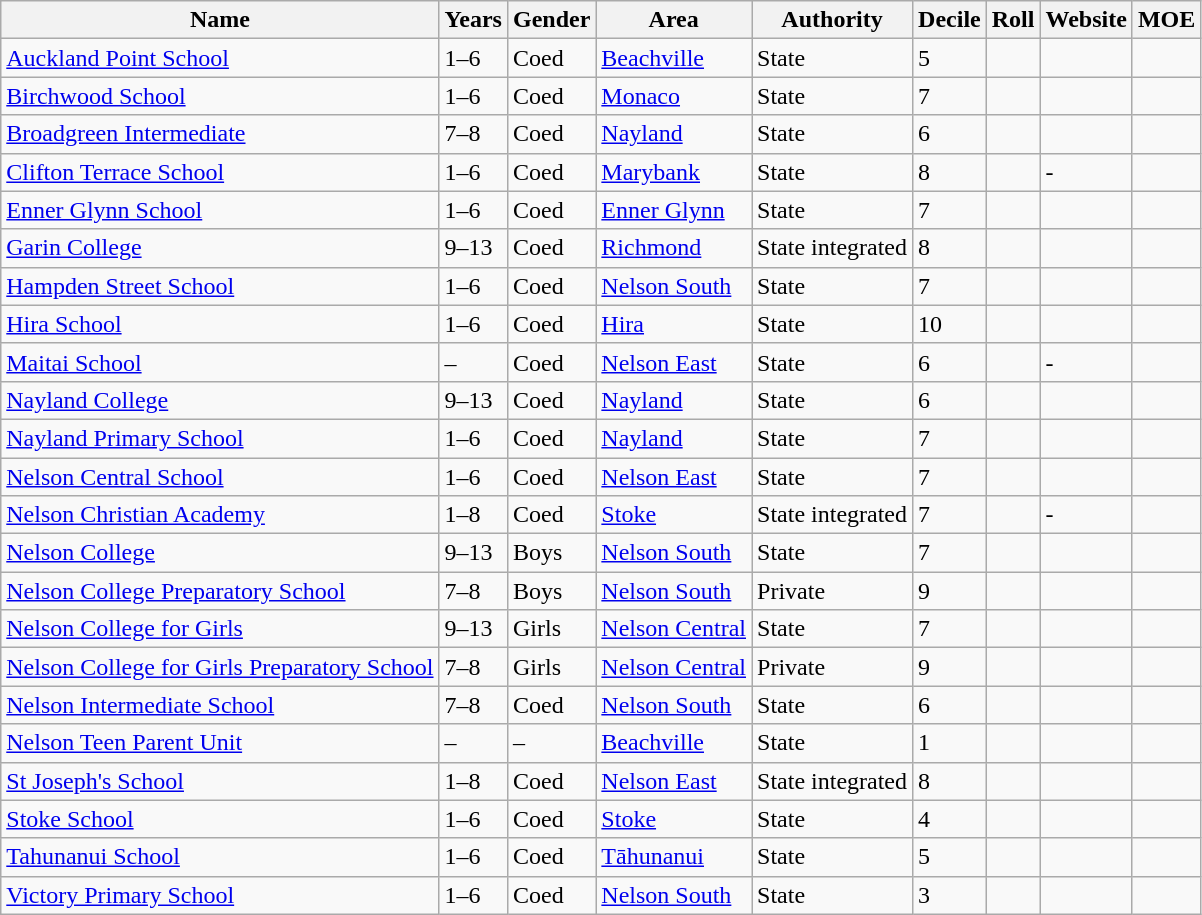<table class="wikitable sortable">
<tr>
<th>Name</th>
<th>Years</th>
<th>Gender</th>
<th>Area</th>
<th>Authority</th>
<th>Decile</th>
<th>Roll</th>
<th>Website</th>
<th>MOE</th>
</tr>
<tr>
<td><a href='#'>Auckland Point School</a></td>
<td>1–6</td>
<td>Coed</td>
<td><a href='#'>Beachville</a></td>
<td>State</td>
<td>5</td>
<td></td>
<td></td>
<td></td>
</tr>
<tr>
<td><a href='#'>Birchwood School</a></td>
<td>1–6</td>
<td>Coed</td>
<td><a href='#'>Monaco</a></td>
<td>State</td>
<td>7</td>
<td></td>
<td></td>
<td></td>
</tr>
<tr>
<td><a href='#'>Broadgreen Intermediate</a></td>
<td>7–8</td>
<td>Coed</td>
<td><a href='#'>Nayland</a></td>
<td>State</td>
<td>6</td>
<td></td>
<td></td>
<td></td>
</tr>
<tr>
<td><a href='#'>Clifton Terrace School</a></td>
<td>1–6</td>
<td>Coed</td>
<td><a href='#'>Marybank</a></td>
<td>State</td>
<td>8</td>
<td></td>
<td>-</td>
<td></td>
</tr>
<tr>
<td><a href='#'>Enner Glynn School</a></td>
<td>1–6</td>
<td>Coed</td>
<td><a href='#'>Enner Glynn</a></td>
<td>State</td>
<td>7</td>
<td></td>
<td></td>
<td></td>
</tr>
<tr>
<td><a href='#'>Garin College</a></td>
<td>9–13</td>
<td>Coed</td>
<td><a href='#'>Richmond</a></td>
<td>State integrated</td>
<td>8</td>
<td></td>
<td></td>
<td></td>
</tr>
<tr>
<td><a href='#'>Hampden Street School</a></td>
<td>1–6</td>
<td>Coed</td>
<td><a href='#'>Nelson South</a></td>
<td>State</td>
<td>7</td>
<td></td>
<td></td>
<td></td>
</tr>
<tr>
<td><a href='#'>Hira School</a></td>
<td>1–6</td>
<td>Coed</td>
<td><a href='#'>Hira</a></td>
<td>State</td>
<td>10</td>
<td></td>
<td></td>
<td></td>
</tr>
<tr>
<td><a href='#'>Maitai School</a></td>
<td>–</td>
<td>Coed</td>
<td><a href='#'>Nelson East</a></td>
<td>State</td>
<td>6</td>
<td></td>
<td>-</td>
<td></td>
</tr>
<tr>
<td><a href='#'>Nayland College</a></td>
<td>9–13</td>
<td>Coed</td>
<td><a href='#'>Nayland</a></td>
<td>State</td>
<td>6</td>
<td></td>
<td></td>
<td></td>
</tr>
<tr>
<td><a href='#'>Nayland Primary School</a></td>
<td>1–6</td>
<td>Coed</td>
<td><a href='#'>Nayland</a></td>
<td>State</td>
<td>7</td>
<td></td>
<td></td>
<td></td>
</tr>
<tr>
<td><a href='#'>Nelson Central School</a></td>
<td>1–6</td>
<td>Coed</td>
<td><a href='#'>Nelson East</a></td>
<td>State</td>
<td>7</td>
<td></td>
<td></td>
<td></td>
</tr>
<tr>
<td><a href='#'>Nelson Christian Academy</a></td>
<td>1–8</td>
<td>Coed</td>
<td><a href='#'>Stoke</a></td>
<td>State integrated</td>
<td>7</td>
<td></td>
<td>-</td>
<td></td>
</tr>
<tr>
<td><a href='#'>Nelson College</a></td>
<td>9–13</td>
<td>Boys</td>
<td><a href='#'>Nelson South</a></td>
<td>State</td>
<td>7</td>
<td></td>
<td></td>
<td></td>
</tr>
<tr>
<td><a href='#'>Nelson College Preparatory School</a></td>
<td>7–8</td>
<td>Boys</td>
<td><a href='#'>Nelson South</a></td>
<td>Private</td>
<td>9</td>
<td></td>
<td></td>
<td></td>
</tr>
<tr>
<td><a href='#'>Nelson College for Girls</a></td>
<td>9–13</td>
<td>Girls</td>
<td><a href='#'>Nelson Central</a></td>
<td>State</td>
<td>7</td>
<td></td>
<td></td>
<td></td>
</tr>
<tr>
<td><a href='#'>Nelson College for Girls Preparatory School</a></td>
<td>7–8</td>
<td>Girls</td>
<td><a href='#'>Nelson Central</a></td>
<td>Private</td>
<td>9</td>
<td></td>
<td></td>
<td></td>
</tr>
<tr>
<td><a href='#'>Nelson Intermediate School</a></td>
<td>7–8</td>
<td>Coed</td>
<td><a href='#'>Nelson South</a></td>
<td>State</td>
<td>6</td>
<td></td>
<td></td>
<td></td>
</tr>
<tr>
<td><a href='#'>Nelson Teen Parent Unit</a></td>
<td>–</td>
<td>–</td>
<td><a href='#'>Beachville</a></td>
<td>State</td>
<td>1</td>
<td></td>
<td></td>
<td></td>
</tr>
<tr>
<td><a href='#'>St Joseph's School</a></td>
<td>1–8</td>
<td>Coed</td>
<td><a href='#'>Nelson East</a></td>
<td>State integrated</td>
<td>8</td>
<td></td>
<td></td>
<td></td>
</tr>
<tr>
<td><a href='#'>Stoke School</a></td>
<td>1–6</td>
<td>Coed</td>
<td><a href='#'>Stoke</a></td>
<td>State</td>
<td>4</td>
<td></td>
<td></td>
<td></td>
</tr>
<tr>
<td><a href='#'>Tahunanui School</a></td>
<td>1–6</td>
<td>Coed</td>
<td><a href='#'>Tāhunanui</a></td>
<td>State</td>
<td>5</td>
<td></td>
<td></td>
<td></td>
</tr>
<tr>
<td><a href='#'>Victory Primary School</a></td>
<td>1–6</td>
<td>Coed</td>
<td><a href='#'>Nelson South</a></td>
<td>State</td>
<td>3</td>
<td></td>
<td></td>
<td></td>
</tr>
</table>
